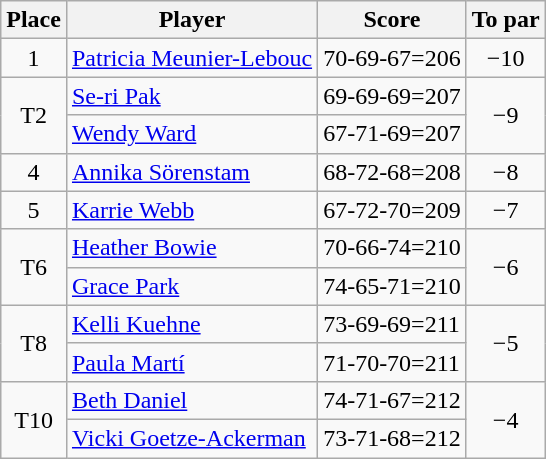<table class="wikitable">
<tr>
<th>Place</th>
<th>Player</th>
<th>Score</th>
<th>To par</th>
</tr>
<tr>
<td align=center>1</td>
<td> <a href='#'>Patricia Meunier-Lebouc</a></td>
<td>70-69-67=206</td>
<td align=center>−10</td>
</tr>
<tr>
<td align=center rowspan=2>T2</td>
<td> <a href='#'>Se-ri Pak</a></td>
<td>69-69-69=207</td>
<td align=center rowspan=2>−9</td>
</tr>
<tr>
<td> <a href='#'>Wendy Ward</a></td>
<td>67-71-69=207</td>
</tr>
<tr>
<td align=center>4</td>
<td> <a href='#'>Annika Sörenstam</a></td>
<td>68-72-68=208</td>
<td align=center>−8</td>
</tr>
<tr>
<td align=center>5</td>
<td> <a href='#'>Karrie Webb</a></td>
<td>67-72-70=209</td>
<td align=center>−7</td>
</tr>
<tr>
<td align=center rowspan=2>T6</td>
<td> <a href='#'>Heather Bowie</a></td>
<td>70-66-74=210</td>
<td align=center rowspan=2>−6</td>
</tr>
<tr>
<td> <a href='#'>Grace Park</a></td>
<td>74-65-71=210</td>
</tr>
<tr>
<td align=center rowspan=2>T8</td>
<td> <a href='#'>Kelli Kuehne</a></td>
<td>73-69-69=211</td>
<td align=center rowspan=2>−5</td>
</tr>
<tr>
<td> <a href='#'>Paula Martí</a></td>
<td>71-70-70=211</td>
</tr>
<tr>
<td align=center rowspan=2>T10</td>
<td> <a href='#'>Beth Daniel</a></td>
<td>74-71-67=212</td>
<td align=center rowspan=2>−4</td>
</tr>
<tr>
<td> <a href='#'>Vicki Goetze-Ackerman</a></td>
<td>73-71-68=212</td>
</tr>
</table>
